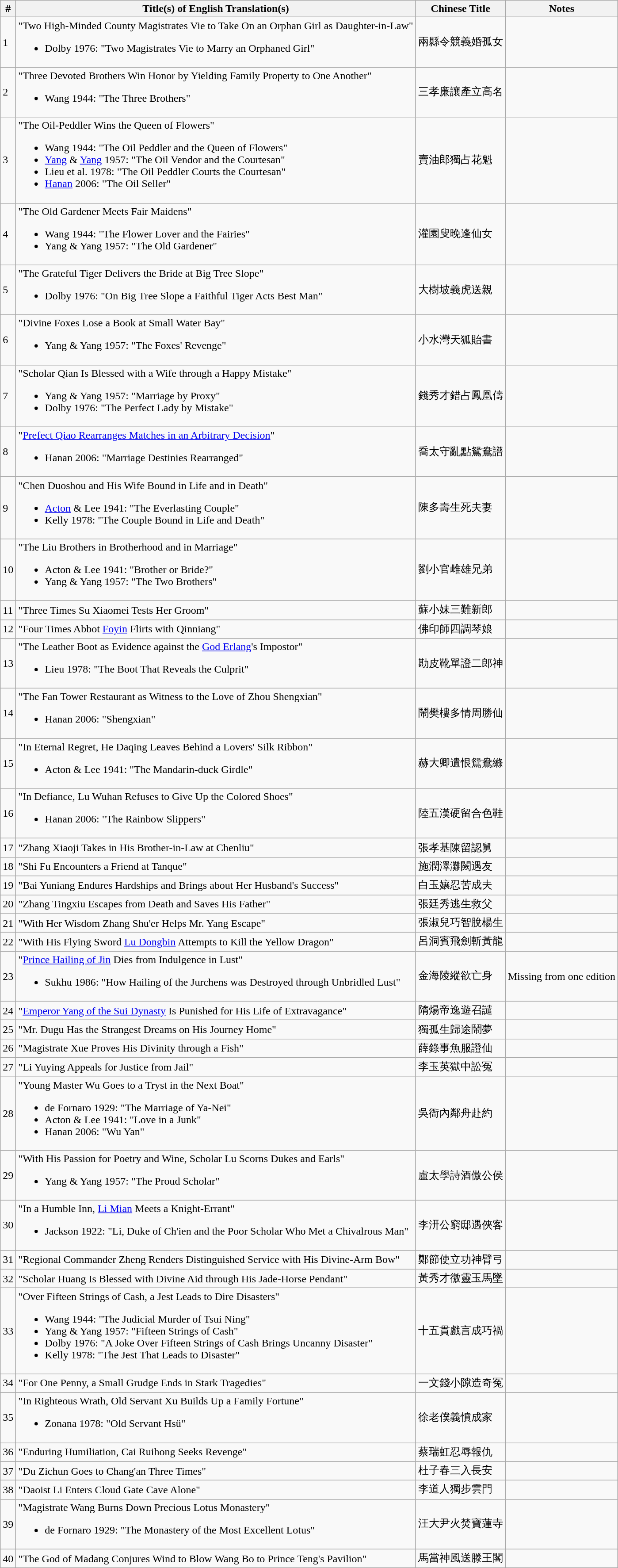<table class="wikitable">
<tr>
<th>#</th>
<th>Title(s) of English Translation(s)</th>
<th>Chinese Title</th>
<th>Notes</th>
</tr>
<tr>
<td>1</td>
<td>"Two High-Minded County Magistrates Vie to Take On an Orphan Girl as Daughter-in-Law"<br><ul><li>Dolby 1976: "Two Magistrates Vie to Marry an Orphaned Girl"</li></ul></td>
<td>兩縣令競義婚孤女</td>
<td></td>
</tr>
<tr>
<td>2</td>
<td>"Three Devoted Brothers Win Honor by Yielding Family Property to One Another"<br><ul><li>Wang 1944: "The Three Brothers"</li></ul></td>
<td>三孝廉讓產立高名</td>
<td></td>
</tr>
<tr>
<td>3</td>
<td>"The Oil-Peddler Wins the Queen of Flowers"<br><ul><li>Wang 1944: "The Oil Peddler and the Queen of Flowers"</li><li><a href='#'>Yang</a> & <a href='#'>Yang</a> 1957: "The Oil Vendor and the Courtesan"</li><li>Lieu et al. 1978: "The Oil Peddler Courts the Courtesan"</li><li><a href='#'>Hanan</a> 2006: "The Oil Seller"</li></ul></td>
<td>賣油郎獨占花魁</td>
<td></td>
</tr>
<tr>
<td>4</td>
<td>"The Old Gardener Meets Fair Maidens"<br><ul><li>Wang 1944: "The Flower Lover and the Fairies"</li><li>Yang & Yang 1957: "The Old Gardener"</li></ul></td>
<td>灌園叟晚逢仙女</td>
<td></td>
</tr>
<tr>
<td>5</td>
<td>"The Grateful Tiger Delivers the Bride at Big Tree Slope"<br><ul><li>Dolby 1976: "On Big Tree Slope a Faithful Tiger Acts Best Man"</li></ul></td>
<td>大樹坡義虎送親</td>
<td></td>
</tr>
<tr>
<td>6</td>
<td>"Divine Foxes Lose a Book at Small Water Bay"<br><ul><li>Yang & Yang 1957: "The Foxes' Revenge"</li></ul></td>
<td>小水灣天狐貽書</td>
<td></td>
</tr>
<tr>
<td>7</td>
<td>"Scholar Qian Is Blessed with a Wife through a Happy Mistake"<br><ul><li>Yang & Yang 1957: "Marriage by Proxy"</li><li>Dolby 1976: "The Perfect Lady by Mistake"</li></ul></td>
<td>錢秀才錯占鳳凰儔</td>
<td></td>
</tr>
<tr>
<td>8</td>
<td>"<a href='#'>Prefect Qiao Rearranges Matches in an Arbitrary Decision</a>"<br><ul><li>Hanan 2006: "Marriage Destinies Rearranged"</li></ul></td>
<td>喬太守亂點鴛鴦譜</td>
<td></td>
</tr>
<tr>
<td>9</td>
<td>"Chen Duoshou and His Wife Bound in Life and in Death"<br><ul><li><a href='#'>Acton</a> & Lee 1941: "The Everlasting Couple"</li><li>Kelly 1978: "The Couple Bound in Life and Death"</li></ul></td>
<td>陳多壽生死夫妻</td>
<td></td>
</tr>
<tr>
<td>10</td>
<td>"The Liu Brothers in Brotherhood and in Marriage"<br><ul><li>Acton & Lee 1941: "Brother or Bride?"</li><li>Yang & Yang 1957: "The Two Brothers"</li></ul></td>
<td>劉小官雌雄兄弟</td>
<td></td>
</tr>
<tr>
<td>11</td>
<td>"Three Times Su Xiaomei Tests Her Groom"</td>
<td>蘇小妹三難新郎</td>
<td></td>
</tr>
<tr>
<td>12</td>
<td>"Four Times Abbot <a href='#'>Foyin</a> Flirts with Qinniang"</td>
<td>佛印師四調琴娘</td>
<td></td>
</tr>
<tr>
<td>13</td>
<td>"The Leather Boot as Evidence against the <a href='#'>God Erlang</a>'s Impostor"<br><ul><li>Lieu 1978: "The Boot That Reveals the Culprit"</li></ul></td>
<td>勘皮靴單證二郎神</td>
<td></td>
</tr>
<tr>
<td>14</td>
<td>"The Fan Tower Restaurant as Witness to the Love of Zhou Shengxian"<br><ul><li>Hanan 2006: "Shengxian"</li></ul></td>
<td>鬧樊樓多情周勝仙</td>
<td></td>
</tr>
<tr>
<td>15</td>
<td>"In Eternal Regret, He Daqing Leaves Behind a Lovers' Silk Ribbon"<br><ul><li>Acton & Lee 1941: "The Mandarin-duck Girdle"</li></ul></td>
<td>赫大卿遺恨鴛鴦縧</td>
<td></td>
</tr>
<tr>
<td>16</td>
<td>"In Defiance, Lu Wuhan Refuses to Give Up the Colored Shoes"<br><ul><li>Hanan 2006: "The Rainbow Slippers"</li></ul></td>
<td>陸五漢硬留合色鞋</td>
<td></td>
</tr>
<tr>
<td>17</td>
<td>"Zhang Xiaoji Takes in His Brother-in-Law at Chenliu"</td>
<td>張孝基陳留認舅</td>
<td></td>
</tr>
<tr>
<td>18</td>
<td>"Shi Fu Encounters a Friend at Tanque"</td>
<td>施潤澤灘闕遇友</td>
<td></td>
</tr>
<tr>
<td>19</td>
<td>"Bai Yuniang Endures Hardships and Brings about Her Husband's Success"</td>
<td>白玉孃忍苦成夫</td>
<td></td>
</tr>
<tr>
<td>20</td>
<td>"Zhang Tingxiu Escapes from Death and Saves His Father"</td>
<td>張廷秀逃生救父</td>
<td></td>
</tr>
<tr>
<td>21</td>
<td>"With Her Wisdom Zhang Shu'er Helps Mr. Yang Escape"</td>
<td>張淑兒巧智脫楊生</td>
<td></td>
</tr>
<tr>
<td>22</td>
<td>"With His Flying Sword <a href='#'>Lu Dongbin</a> Attempts to Kill the Yellow Dragon"</td>
<td>呂洞賓飛劍斬黃龍</td>
<td></td>
</tr>
<tr>
<td>23</td>
<td>"<a href='#'>Prince Hailing of Jin</a> Dies from Indulgence in Lust"<br><ul><li>Sukhu 1986: "How Hailing of the Jurchens was Destroyed through Unbridled Lust"</li></ul></td>
<td>金海陵縱欲亡身</td>
<td>Missing from one edition</td>
</tr>
<tr>
<td>24</td>
<td>"<a href='#'>Emperor Yang of the Sui Dynasty</a> Is Punished for His Life of Extravagance"</td>
<td>隋煬帝逸遊召譴</td>
<td></td>
</tr>
<tr>
<td>25</td>
<td>"Mr. Dugu Has the Strangest Dreams on His Journey Home"</td>
<td>獨孤生歸途鬧夢</td>
<td></td>
</tr>
<tr>
<td>26</td>
<td>"Magistrate Xue Proves His Divinity through a Fish"</td>
<td>薛錄事魚服證仙</td>
<td></td>
</tr>
<tr>
<td>27</td>
<td>"Li Yuying Appeals for Justice from Jail"</td>
<td>李玉英獄中訟冤</td>
<td></td>
</tr>
<tr>
<td>28</td>
<td>"Young Master Wu Goes to a Tryst in the Next Boat"<br><ul><li>de Fornaro 1929: "The Marriage of Ya-Nei"</li><li>Acton & Lee 1941: "Love in a Junk"</li><li>Hanan 2006: "Wu Yan"</li></ul></td>
<td>吳衙內鄰舟赴約</td>
<td></td>
</tr>
<tr>
<td>29</td>
<td>"With His Passion for Poetry and Wine, Scholar Lu Scorns Dukes and Earls"<br><ul><li>Yang & Yang 1957: "The Proud Scholar"</li></ul></td>
<td>盧太學詩酒傲公侯</td>
<td></td>
</tr>
<tr>
<td>30</td>
<td>"In a Humble Inn, <a href='#'>Li Mian</a> Meets a Knight-Errant"<br><ul><li>Jackson 1922: "Li, Duke of Ch'ien and the Poor Scholar Who Met a Chivalrous Man"</li></ul></td>
<td>李汧公窮邸遇俠客</td>
<td></td>
</tr>
<tr>
<td>31</td>
<td>"Regional Commander Zheng Renders Distinguished Service with His Divine-Arm Bow"</td>
<td>鄭節使立功神臂弓</td>
<td></td>
</tr>
<tr>
<td>32</td>
<td>"Scholar Huang Is Blessed with Divine Aid through His Jade-Horse Pendant"</td>
<td>黃秀才徼靈玉馬墜</td>
<td></td>
</tr>
<tr>
<td>33</td>
<td>"Over Fifteen Strings of Cash, a Jest Leads to Dire Disasters"<br><ul><li>Wang 1944: "The Judicial Murder of Tsui Ning"</li><li>Yang & Yang 1957: "Fifteen Strings of Cash"</li><li>Dolby 1976: "A Joke Over Fifteen Strings of Cash Brings Uncanny Disaster"</li><li>Kelly 1978: "The Jest That Leads to Disaster"</li></ul></td>
<td>十五貫戲言成巧禍</td>
<td></td>
</tr>
<tr>
<td>34</td>
<td>"For One Penny, a Small Grudge Ends in Stark Tragedies"</td>
<td>一文錢小隙造奇冤</td>
<td></td>
</tr>
<tr>
<td>35</td>
<td>"In Righteous Wrath, Old Servant Xu Builds Up a Family Fortune"<br><ul><li>Zonana 1978: "Old Servant Hsü"</li></ul></td>
<td>徐老僕義憤成家</td>
<td></td>
</tr>
<tr>
<td>36</td>
<td>"Enduring Humiliation, Cai Ruihong Seeks Revenge"</td>
<td>蔡瑞虹忍辱報仇</td>
<td></td>
</tr>
<tr>
<td>37</td>
<td>"Du Zichun Goes to Chang'an Three Times"</td>
<td>杜子春三入長安</td>
<td></td>
</tr>
<tr>
<td>38</td>
<td>"Daoist Li Enters Cloud Gate Cave Alone"</td>
<td>李道人獨步雲門</td>
<td></td>
</tr>
<tr>
<td>39</td>
<td>"Magistrate Wang Burns Down Precious Lotus Monastery"<br><ul><li>de Fornaro 1929: "The Monastery of the Most Excellent Lotus"</li></ul></td>
<td>汪大尹火焚寶蓮寺</td>
<td></td>
</tr>
<tr>
<td>40</td>
<td>"The God of Madang Conjures Wind to Blow Wang Bo to Prince Teng's Pavilion"</td>
<td>馬當神風送滕王閣</td>
<td></td>
</tr>
</table>
